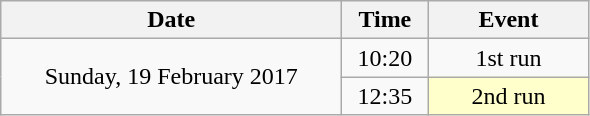<table class = "wikitable" style="text-align:center;">
<tr>
<th width=220>Date</th>
<th width=50>Time</th>
<th width=100>Event</th>
</tr>
<tr>
<td rowspan=2>Sunday, 19 February 2017</td>
<td>10:20</td>
<td>1st run</td>
</tr>
<tr>
<td>12:35</td>
<td bgcolor=ffffcc>2nd run</td>
</tr>
</table>
